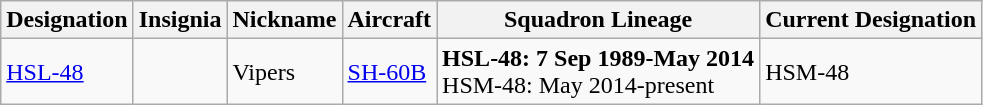<table class="wikitable">
<tr>
<th>Designation</th>
<th>Insignia</th>
<th>Nickname</th>
<th>Aircraft</th>
<th>Squadron Lineage</th>
<th>Current Designation</th>
</tr>
<tr>
<td><a href='#'>HSL-48</a></td>
<td></td>
<td>Vipers</td>
<td><a href='#'>SH-60B</a></td>
<td style="white-space: nowrap;"><strong>HSL-48: 7 Sep 1989-May 2014</strong><br>HSM-48: May 2014-present</td>
<td>HSM-48</td>
</tr>
</table>
